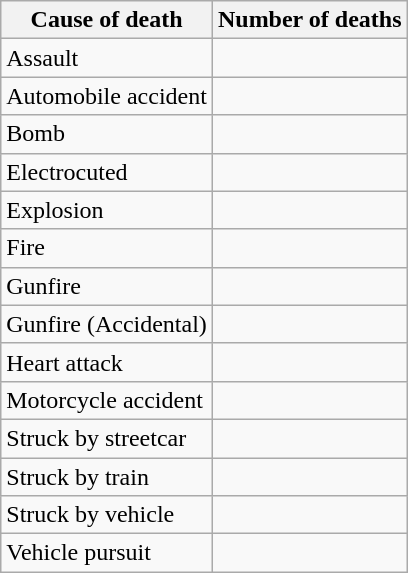<table class="wikitable">
<tr>
<th>Cause of death</th>
<th>Number of deaths</th>
</tr>
<tr>
<td>Assault</td>
<td></td>
</tr>
<tr>
<td>Automobile accident</td>
<td></td>
</tr>
<tr>
<td>Bomb</td>
<td></td>
</tr>
<tr>
<td>Electrocuted</td>
<td></td>
</tr>
<tr>
<td>Explosion</td>
<td></td>
</tr>
<tr>
<td>Fire</td>
<td></td>
</tr>
<tr>
<td>Gunfire</td>
<td></td>
</tr>
<tr>
<td>Gunfire (Accidental)</td>
<td></td>
</tr>
<tr>
<td>Heart attack</td>
<td></td>
</tr>
<tr>
<td>Motorcycle accident</td>
<td></td>
</tr>
<tr>
<td>Struck by streetcar</td>
<td></td>
</tr>
<tr>
<td>Struck by train</td>
<td></td>
</tr>
<tr>
<td>Struck by vehicle</td>
<td></td>
</tr>
<tr>
<td>Vehicle pursuit</td>
<td></td>
</tr>
</table>
